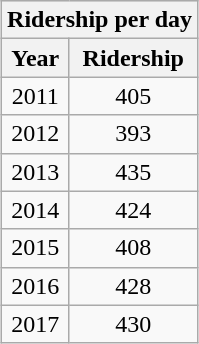<table class="wikitable" style="margin: 1em 0.2em; text-align: center;">
<tr style="background: #ddd;">
<th colspan="2">Ridership per day </th>
</tr>
<tr>
<th>Year</th>
<th>Ridership</th>
</tr>
<tr>
<td>2011</td>
<td>405</td>
</tr>
<tr>
<td>2012</td>
<td>393</td>
</tr>
<tr>
<td>2013</td>
<td>435</td>
</tr>
<tr>
<td>2014</td>
<td>424</td>
</tr>
<tr>
<td>2015</td>
<td>408</td>
</tr>
<tr>
<td>2016</td>
<td>428</td>
</tr>
<tr>
<td>2017</td>
<td>430</td>
</tr>
</table>
